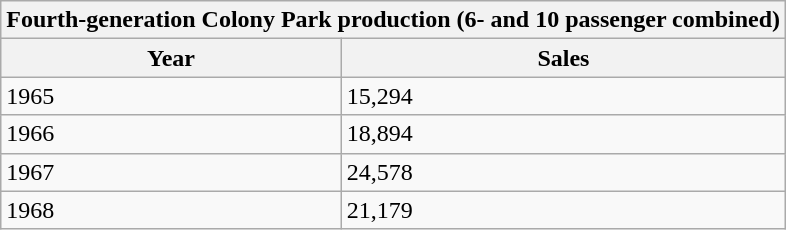<table class="wikitable">
<tr>
<th colspan="2">Fourth-generation Colony Park production  (6- and 10 passenger combined)</th>
</tr>
<tr>
<th>Year</th>
<th>Sales</th>
</tr>
<tr>
<td>1965</td>
<td>15,294</td>
</tr>
<tr>
<td>1966</td>
<td>18,894</td>
</tr>
<tr>
<td>1967</td>
<td>24,578</td>
</tr>
<tr>
<td>1968</td>
<td>21,179</td>
</tr>
</table>
